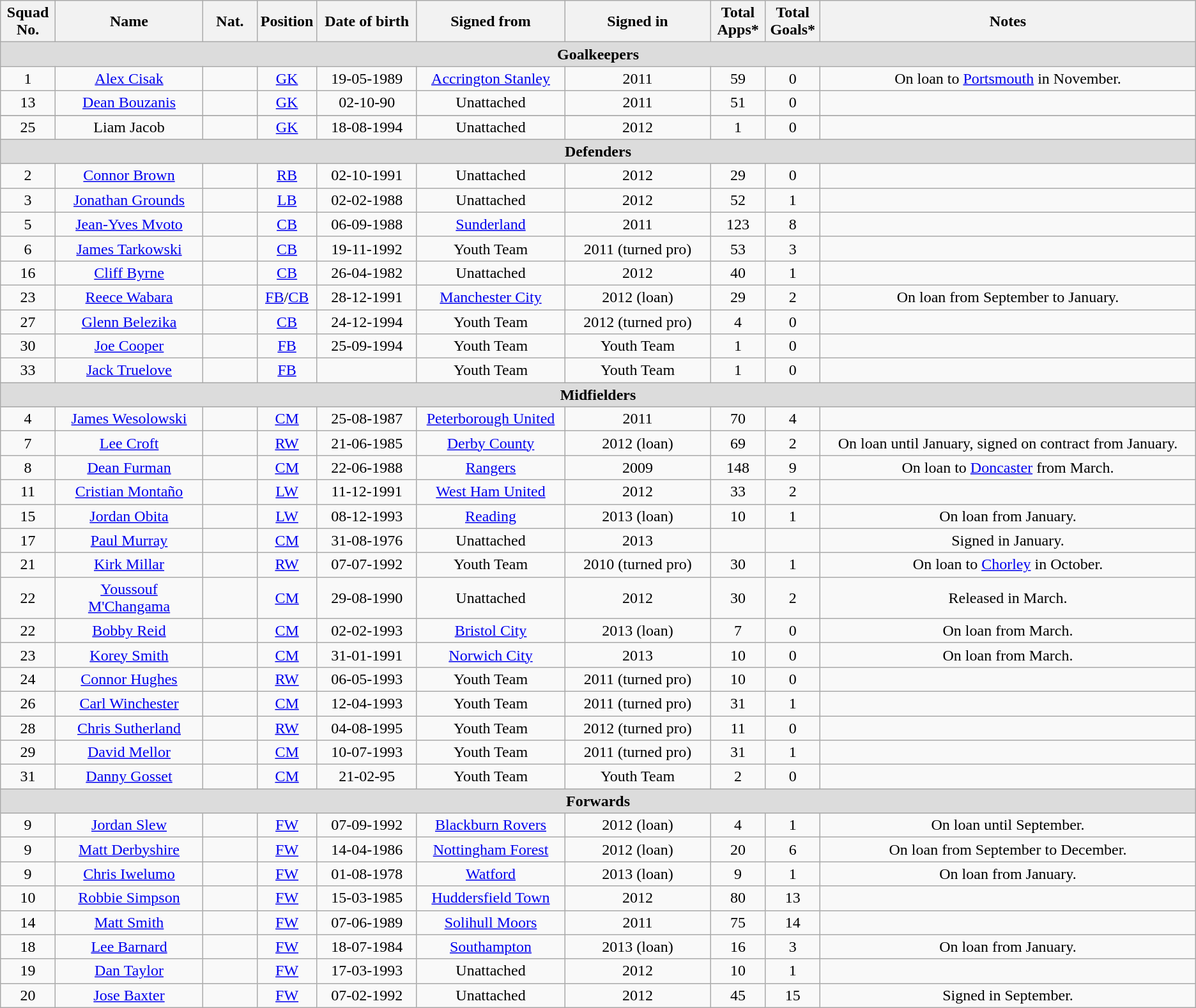<table class="wikitable"  style="text-align:center;">
<tr>
<th scope=col width="50px">Squad<br>No.</th>
<th scope=col width="150px">Name</th>
<th scope=col width="50px">Nat.</th>
<th scope=col width="50px">Position</th>
<th scope=col width="100px">Date of birth</th>
<th scope=col width="150px">Signed from</th>
<th scope=col width="150px">Signed in</th>
<th scope=col width="50px">Total<br>Apps*</th>
<th scope=col width="50px">Total<br>Goals*</th>
<th scope=col width="400px">Notes</th>
</tr>
<tr>
<th colspan="10"  style="background:#dcdcdc; text-align:center;">Goalkeepers</th>
</tr>
<tr>
<td>1</td>
<td><a href='#'>Alex Cisak</a></td>
<td></td>
<td><a href='#'>GK</a></td>
<td>19-05-1989</td>
<td><a href='#'>Accrington Stanley</a></td>
<td>2011</td>
<td>59</td>
<td>0</td>
<td>On loan to <a href='#'>Portsmouth</a> in November.</td>
</tr>
<tr>
<td>13</td>
<td><a href='#'>Dean Bouzanis</a></td>
<td></td>
<td><a href='#'>GK</a></td>
<td>02-10-90</td>
<td>Unattached</td>
<td>2011</td>
<td>51</td>
<td>0</td>
<td></td>
</tr>
<tr>
</tr>
<tr>
<td>25</td>
<td>Liam Jacob</td>
<td></td>
<td><a href='#'>GK</a></td>
<td>18-08-1994</td>
<td>Unattached</td>
<td>2012</td>
<td>1</td>
<td>0</td>
<td></td>
</tr>
<tr>
<th colspan="10"  style="background:#dcdcdc; text-align:center;">Defenders</th>
</tr>
<tr>
<td>2</td>
<td><a href='#'>Connor Brown</a></td>
<td></td>
<td><a href='#'>RB</a></td>
<td>02-10-1991</td>
<td>Unattached</td>
<td>2012</td>
<td>29</td>
<td>0</td>
<td></td>
</tr>
<tr>
<td>3</td>
<td><a href='#'>Jonathan Grounds</a></td>
<td></td>
<td><a href='#'>LB</a></td>
<td>02-02-1988</td>
<td>Unattached</td>
<td>2012</td>
<td>52</td>
<td>1</td>
<td></td>
</tr>
<tr>
<td>5</td>
<td><a href='#'>Jean-Yves Mvoto</a></td>
<td></td>
<td><a href='#'>CB</a></td>
<td>06-09-1988</td>
<td><a href='#'>Sunderland</a></td>
<td>2011</td>
<td>123</td>
<td>8</td>
<td></td>
</tr>
<tr>
<td>6</td>
<td><a href='#'>James Tarkowski</a></td>
<td></td>
<td><a href='#'>CB</a></td>
<td>19-11-1992</td>
<td>Youth Team</td>
<td>2011 (turned pro)</td>
<td>53</td>
<td>3</td>
<td></td>
</tr>
<tr>
<td>16</td>
<td><a href='#'>Cliff Byrne</a></td>
<td></td>
<td><a href='#'>CB</a></td>
<td>26-04-1982</td>
<td>Unattached</td>
<td>2012</td>
<td>40</td>
<td>1</td>
<td></td>
</tr>
<tr>
<td>23</td>
<td><a href='#'>Reece Wabara</a></td>
<td></td>
<td><a href='#'>FB</a>/<a href='#'>CB</a></td>
<td>28-12-1991</td>
<td><a href='#'>Manchester City</a></td>
<td>2012 (loan)</td>
<td>29</td>
<td>2</td>
<td>On loan from September to January.</td>
</tr>
<tr>
<td>27</td>
<td><a href='#'>Glenn Belezika</a></td>
<td></td>
<td><a href='#'>CB</a></td>
<td>24-12-1994</td>
<td>Youth Team</td>
<td>2012 (turned pro)</td>
<td>4</td>
<td>0</td>
<td></td>
</tr>
<tr>
<td>30</td>
<td><a href='#'>Joe Cooper</a></td>
<td></td>
<td><a href='#'>FB</a></td>
<td>25-09-1994</td>
<td>Youth Team</td>
<td>Youth Team</td>
<td>1</td>
<td>0</td>
<td></td>
</tr>
<tr>
<td>33</td>
<td><a href='#'>Jack Truelove</a></td>
<td></td>
<td><a href='#'>FB</a></td>
<td></td>
<td>Youth Team</td>
<td>Youth Team</td>
<td>1</td>
<td>0</td>
<td></td>
</tr>
<tr>
<th colspan="10"  style="background:#dcdcdc; text-align:center;">Midfielders</th>
</tr>
<tr>
<td>4</td>
<td><a href='#'>James Wesolowski</a></td>
<td></td>
<td><a href='#'>CM</a></td>
<td>25-08-1987</td>
<td><a href='#'>Peterborough United</a></td>
<td>2011</td>
<td>70</td>
<td>4</td>
<td></td>
</tr>
<tr>
<td>7</td>
<td><a href='#'>Lee Croft</a></td>
<td></td>
<td><a href='#'>RW</a></td>
<td>21-06-1985</td>
<td><a href='#'>Derby County</a></td>
<td>2012 (loan)</td>
<td>69</td>
<td>2</td>
<td>On loan until January, signed on contract from January.</td>
</tr>
<tr>
<td>8</td>
<td><a href='#'>Dean Furman</a></td>
<td></td>
<td><a href='#'>CM</a></td>
<td>22-06-1988</td>
<td><a href='#'>Rangers</a></td>
<td>2009</td>
<td>148</td>
<td>9</td>
<td>On loan to <a href='#'>Doncaster</a> from March.</td>
</tr>
<tr>
<td>11</td>
<td><a href='#'>Cristian Montaño</a></td>
<td></td>
<td><a href='#'>LW</a></td>
<td>11-12-1991</td>
<td><a href='#'>West Ham United</a></td>
<td>2012</td>
<td>33</td>
<td>2</td>
<td></td>
</tr>
<tr>
<td>15</td>
<td><a href='#'>Jordan Obita</a></td>
<td></td>
<td><a href='#'>LW</a></td>
<td>08-12-1993</td>
<td><a href='#'>Reading</a></td>
<td>2013 (loan)</td>
<td>10</td>
<td>1</td>
<td>On loan from January.</td>
</tr>
<tr>
<td>17</td>
<td><a href='#'>Paul Murray</a></td>
<td></td>
<td><a href='#'>CM</a></td>
<td>31-08-1976</td>
<td>Unattached</td>
<td>2013</td>
<td></td>
<td></td>
<td>Signed in January.</td>
</tr>
<tr>
<td>21</td>
<td><a href='#'>Kirk Millar</a></td>
<td></td>
<td><a href='#'>RW</a></td>
<td>07-07-1992</td>
<td>Youth Team</td>
<td>2010 (turned pro)</td>
<td>30</td>
<td>1</td>
<td>On loan to <a href='#'>Chorley</a> in October.</td>
</tr>
<tr>
<td>22</td>
<td><a href='#'>Youssouf M'Changama</a></td>
<td></td>
<td><a href='#'>CM</a></td>
<td>29-08-1990</td>
<td>Unattached</td>
<td>2012</td>
<td>30</td>
<td>2</td>
<td>Released in March.</td>
</tr>
<tr>
<td>22</td>
<td><a href='#'>Bobby Reid</a></td>
<td></td>
<td><a href='#'>CM</a></td>
<td>02-02-1993</td>
<td><a href='#'>Bristol City</a></td>
<td>2013 (loan)</td>
<td>7</td>
<td>0</td>
<td>On loan from March.</td>
</tr>
<tr>
<td>23</td>
<td><a href='#'>Korey Smith</a></td>
<td></td>
<td><a href='#'>CM</a></td>
<td>31-01-1991</td>
<td><a href='#'>Norwich City</a></td>
<td>2013</td>
<td>10</td>
<td>0</td>
<td>On loan from March.</td>
</tr>
<tr>
<td>24</td>
<td><a href='#'>Connor Hughes</a></td>
<td></td>
<td><a href='#'>RW</a></td>
<td>06-05-1993</td>
<td>Youth Team</td>
<td>2011 (turned pro)</td>
<td>10</td>
<td>0</td>
<td></td>
</tr>
<tr>
<td>26</td>
<td><a href='#'>Carl Winchester</a></td>
<td></td>
<td><a href='#'>CM</a></td>
<td>12-04-1993</td>
<td>Youth Team</td>
<td>2011 (turned pro)</td>
<td>31</td>
<td>1</td>
<td></td>
</tr>
<tr>
<td>28</td>
<td><a href='#'>Chris Sutherland</a></td>
<td></td>
<td><a href='#'>RW</a></td>
<td>04-08-1995</td>
<td>Youth Team</td>
<td>2012 (turned pro)</td>
<td>11</td>
<td>0</td>
<td></td>
</tr>
<tr>
<td>29</td>
<td><a href='#'>David Mellor</a></td>
<td></td>
<td><a href='#'>CM</a></td>
<td>10-07-1993</td>
<td>Youth Team</td>
<td>2011 (turned pro)</td>
<td>31</td>
<td>1</td>
<td></td>
</tr>
<tr>
<td>31</td>
<td><a href='#'>Danny Gosset</a></td>
<td></td>
<td><a href='#'>CM</a></td>
<td>21-02-95</td>
<td>Youth Team</td>
<td>Youth Team</td>
<td>2</td>
<td>0</td>
<td></td>
</tr>
<tr>
<th colspan="10"  style="background:#dcdcdc; text-align:center;">Forwards</th>
</tr>
<tr>
<td>9</td>
<td><a href='#'>Jordan Slew</a></td>
<td></td>
<td><a href='#'>FW</a></td>
<td>07-09-1992</td>
<td><a href='#'>Blackburn Rovers</a></td>
<td>2012 (loan)</td>
<td>4</td>
<td>1</td>
<td>On loan until September.</td>
</tr>
<tr>
<td>9</td>
<td><a href='#'>Matt Derbyshire</a></td>
<td></td>
<td><a href='#'>FW</a></td>
<td>14-04-1986</td>
<td><a href='#'>Nottingham Forest</a></td>
<td>2012 (loan)</td>
<td>20</td>
<td>6</td>
<td>On loan from September to December.</td>
</tr>
<tr>
<td>9</td>
<td><a href='#'>Chris Iwelumo</a></td>
<td></td>
<td><a href='#'>FW</a></td>
<td>01-08-1978</td>
<td><a href='#'>Watford</a></td>
<td>2013 (loan)</td>
<td>9</td>
<td>1</td>
<td>On loan from January.</td>
</tr>
<tr>
<td>10</td>
<td><a href='#'>Robbie Simpson</a></td>
<td></td>
<td><a href='#'>FW</a></td>
<td>15-03-1985</td>
<td><a href='#'>Huddersfield Town</a></td>
<td>2012</td>
<td>80</td>
<td>13</td>
<td></td>
</tr>
<tr>
<td>14</td>
<td><a href='#'>Matt Smith</a></td>
<td></td>
<td><a href='#'>FW</a></td>
<td>07-06-1989</td>
<td><a href='#'>Solihull Moors</a></td>
<td>2011</td>
<td>75</td>
<td>14</td>
<td></td>
</tr>
<tr>
<td>18</td>
<td><a href='#'>Lee Barnard</a></td>
<td></td>
<td><a href='#'>FW</a></td>
<td>18-07-1984</td>
<td><a href='#'>Southampton</a></td>
<td>2013 (loan)</td>
<td>16</td>
<td>3</td>
<td>On loan from January.</td>
</tr>
<tr>
<td>19</td>
<td><a href='#'>Dan Taylor</a></td>
<td></td>
<td><a href='#'>FW</a></td>
<td>17-03-1993</td>
<td>Unattached</td>
<td>2012</td>
<td>10</td>
<td>1</td>
<td></td>
</tr>
<tr>
<td>20</td>
<td><a href='#'>Jose Baxter</a></td>
<td></td>
<td><a href='#'>FW</a></td>
<td>07-02-1992</td>
<td>Unattached</td>
<td>2012</td>
<td>45</td>
<td>15</td>
<td>Signed in September.</td>
</tr>
</table>
